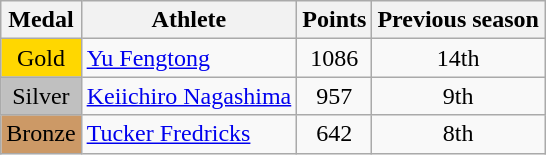<table class="wikitable">
<tr>
<th><strong>Medal</strong></th>
<th><strong>Athlete</strong></th>
<th><strong>Points</strong></th>
<th><strong>Previous season</strong></th>
</tr>
<tr align="center">
<td bgcolor="gold">Gold</td>
<td align="left"> <a href='#'>Yu Fengtong</a></td>
<td>1086</td>
<td>14th</td>
</tr>
<tr align="center">
<td bgcolor="silver">Silver</td>
<td align="left"> <a href='#'>Keiichiro Nagashima</a></td>
<td>957</td>
<td>9th</td>
</tr>
<tr align="center">
<td bgcolor="CC9966">Bronze</td>
<td align="left"> <a href='#'>Tucker Fredricks</a></td>
<td>642</td>
<td>8th</td>
</tr>
</table>
